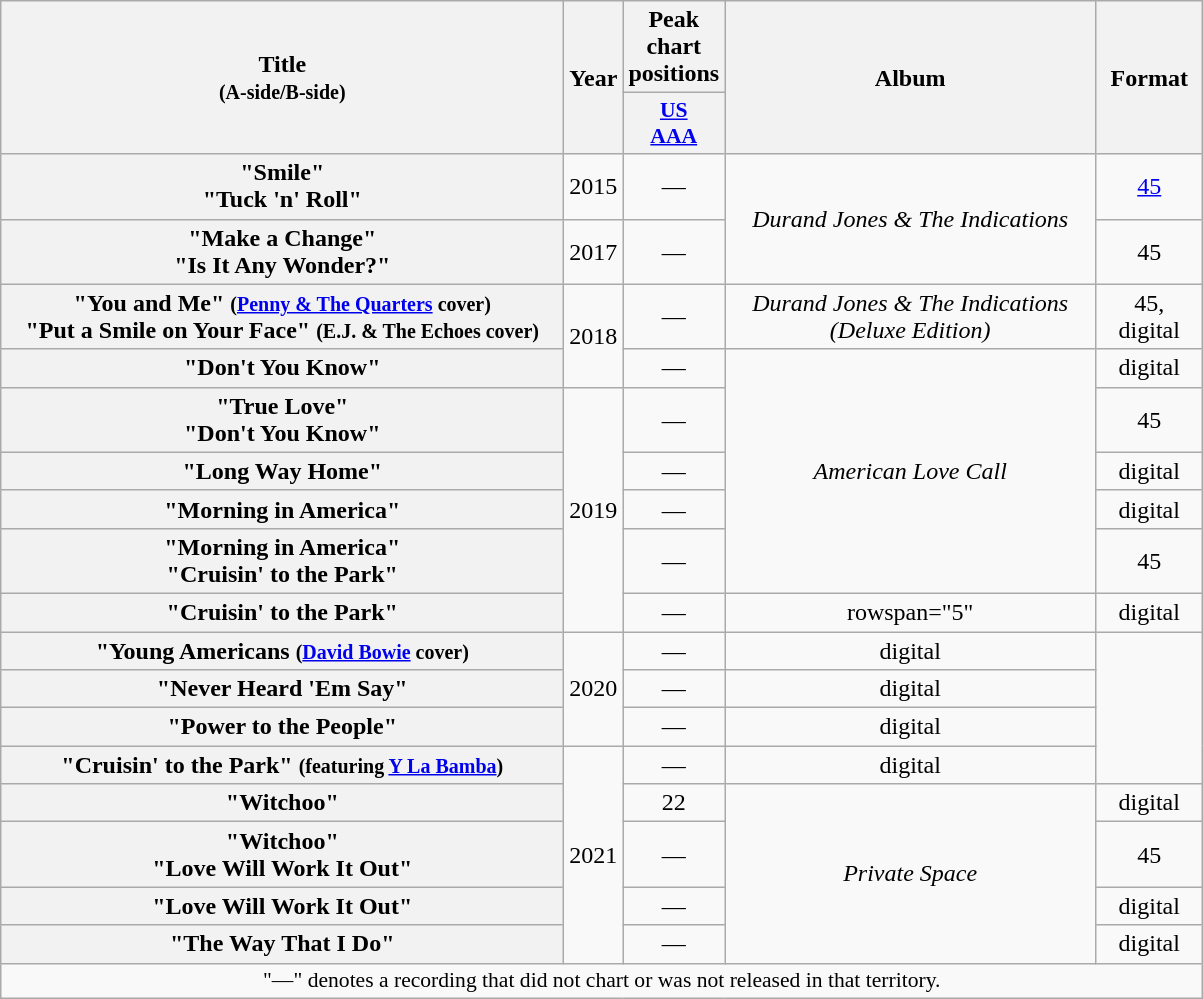<table class="wikitable plainrowheaders" style="text-align:center;">
<tr>
<th scope="col" rowspan="2" style="width:23em;">Title<br><small>(A-side/B-side)</small></th>
<th scope="col" rowspan="2" style="width:2em;">Year</th>
<th scope="col" style="width:3em;" colspan="1">Peak chart positions</th>
<th scope="col" rowspan="2" style="width:15em;">Album</th>
<th scope="col" rowspan="2" style="width:4em;">Format</th>
</tr>
<tr>
<th scope="col" style="width:2.5em;font-size:90%;"><a href='#'>US<br>AAA</a><br></th>
</tr>
<tr>
<th scope="row">"Smile"<br>"Tuck 'n' Roll"</th>
<td>2015</td>
<td>—</td>
<td rowspan="2"><em>Durand Jones & The Indications</em></td>
<td><a href='#'>45</a></td>
</tr>
<tr>
<th scope="row">"Make a Change"<br>"Is It Any Wonder?"</th>
<td>2017</td>
<td>—</td>
<td>45</td>
</tr>
<tr>
<th scope="row">"You and Me" <small>(<a href='#'>Penny & The Quarters</a> cover)</small><br>"Put a Smile on Your Face" <small>(E.J. & The Echoes cover)</small></th>
<td rowspan="2">2018</td>
<td>—</td>
<td><em>Durand Jones & The Indications (Deluxe Edition)</em></td>
<td>45, digital</td>
</tr>
<tr>
<th scope="row">"Don't You Know"</th>
<td>—</td>
<td rowspan="5"><em>American Love Call</em></td>
<td>digital</td>
</tr>
<tr>
<th scope="row">"True Love"<br>"Don't You Know"</th>
<td rowspan="5">2019</td>
<td>—</td>
<td>45</td>
</tr>
<tr>
<th scope="row">"Long Way Home"</th>
<td>—</td>
<td>digital</td>
</tr>
<tr>
<th scope="row">"Morning in America"</th>
<td>—</td>
<td>digital</td>
</tr>
<tr>
<th scope="row">"Morning in America"<br>"Cruisin' to the Park"</th>
<td>—</td>
<td>45</td>
</tr>
<tr>
<th scope="row">"Cruisin' to the Park"</th>
<td>—</td>
<td>rowspan="5" </td>
<td>digital</td>
</tr>
<tr>
<th scope="row">"Young Americans <small>(<a href='#'>David Bowie</a> cover)</small></th>
<td rowspan="3">2020</td>
<td>—</td>
<td>digital</td>
</tr>
<tr>
<th scope="row">"Never Heard 'Em Say"</th>
<td>—</td>
<td>digital</td>
</tr>
<tr>
<th scope="row">"Power to the People"</th>
<td>—</td>
<td>digital</td>
</tr>
<tr>
<th scope="row">"Cruisin' to the Park" <small>(featuring <a href='#'>Y La Bamba</a>)</small></th>
<td rowspan="5">2021</td>
<td>—</td>
<td>digital</td>
</tr>
<tr>
<th scope="row">"Witchoo"</th>
<td>22</td>
<td rowspan="4"><em>Private Space</em></td>
<td>digital</td>
</tr>
<tr>
<th scope="row">"Witchoo"<br>"Love Will Work It Out"</th>
<td>—</td>
<td>45</td>
</tr>
<tr>
<th scope="row">"Love Will Work It Out"</th>
<td>—</td>
<td>digital</td>
</tr>
<tr>
<th scope="row">"The Way That I Do"</th>
<td>—</td>
<td>digital</td>
</tr>
<tr>
<td colspan="5" style="font-size:90%">"—" denotes a recording that did not chart or was not released in that territory.</td>
</tr>
</table>
